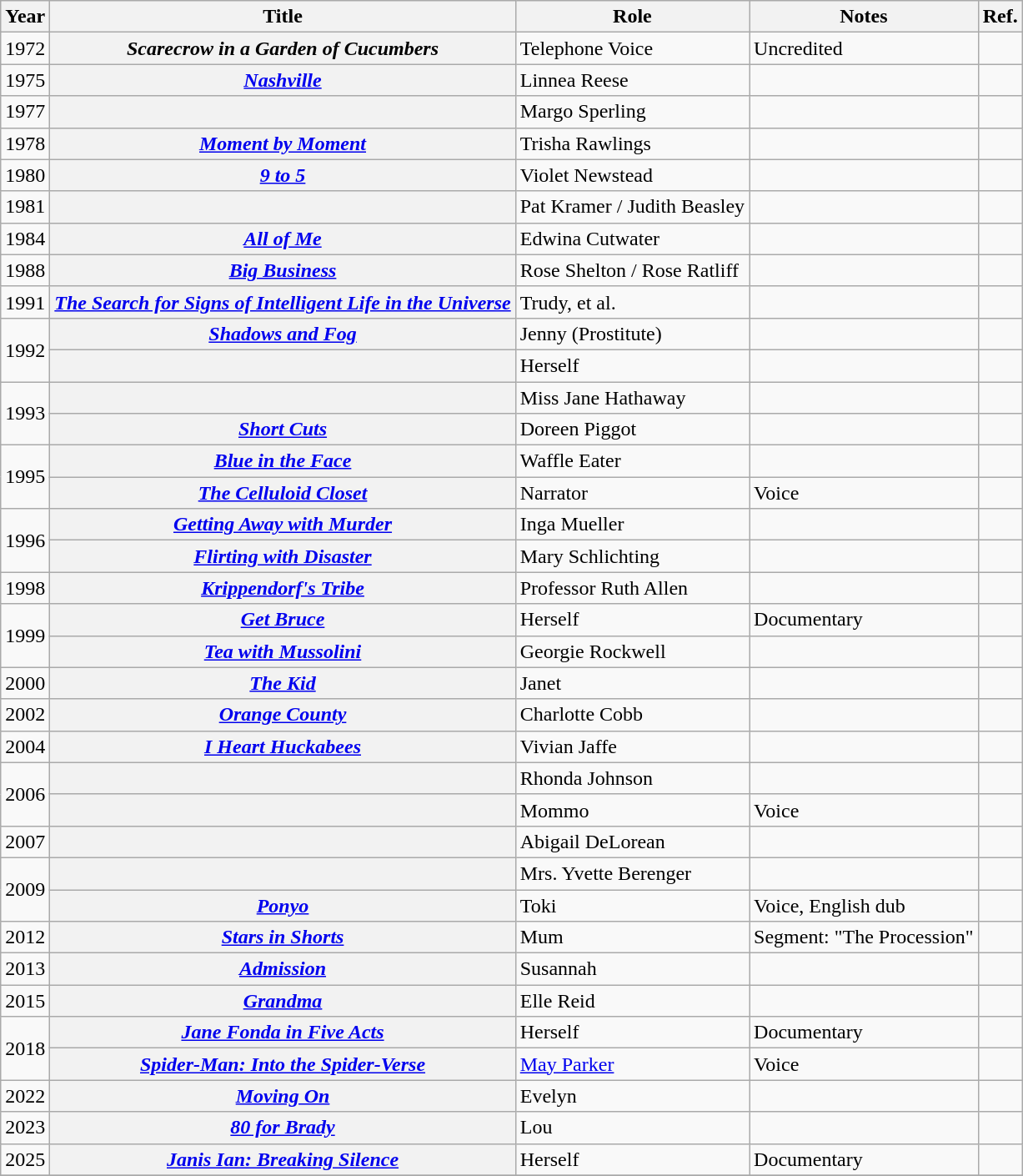<table class="wikitable plainrowheaders sortable">
<tr>
<th scope="col">Year</th>
<th scope="col">Title</th>
<th scope="col">Role</th>
<th scope="col" class="unsortable">Notes</th>
<th class=unsortable>Ref.</th>
</tr>
<tr>
<td>1972</td>
<th scope="row"><em>Scarecrow in a Garden of Cucumbers</em></th>
<td>Telephone Voice</td>
<td>Uncredited</td>
<td></td>
</tr>
<tr>
<td>1975</td>
<th scope="row"><em><a href='#'>Nashville</a></em></th>
<td>Linnea Reese</td>
<td></td>
<td></td>
</tr>
<tr>
<td>1977</td>
<th scope="row"><em></em></th>
<td>Margo Sperling</td>
<td></td>
<td></td>
</tr>
<tr>
<td>1978</td>
<th scope="row"><em><a href='#'>Moment by Moment</a></em></th>
<td>Trisha Rawlings</td>
<td></td>
<td></td>
</tr>
<tr>
<td>1980</td>
<th scope="row"><em><a href='#'>9 to 5</a></em></th>
<td>Violet Newstead</td>
<td></td>
<td></td>
</tr>
<tr>
<td>1981</td>
<th scope="row"><em></em></th>
<td>Pat Kramer / Judith Beasley</td>
<td></td>
<td></td>
</tr>
<tr>
<td>1984</td>
<th scope="row"><em><a href='#'>All of Me</a></em></th>
<td>Edwina Cutwater</td>
<td></td>
<td></td>
</tr>
<tr>
<td>1988</td>
<th scope="row"><em><a href='#'>Big Business</a></em></th>
<td>Rose Shelton / Rose Ratliff</td>
<td></td>
<td></td>
</tr>
<tr>
<td>1991</td>
<th scope="row"><em><a href='#'>The Search for Signs of Intelligent Life in the Universe</a></em></th>
<td>Trudy, et al.</td>
<td></td>
<td></td>
</tr>
<tr>
<td rowspan="2">1992</td>
<th scope="row"><em><a href='#'>Shadows and Fog</a></em></th>
<td>Jenny (Prostitute)</td>
<td></td>
<td></td>
</tr>
<tr>
<th scope="row"><em></em></th>
<td>Herself</td>
<td></td>
<td></td>
</tr>
<tr>
<td rowspan="2">1993</td>
<th scope="row"><em></em></th>
<td>Miss Jane Hathaway</td>
<td></td>
<td></td>
</tr>
<tr>
<th scope="row"><em><a href='#'>Short Cuts</a></em></th>
<td>Doreen Piggot</td>
<td></td>
<td></td>
</tr>
<tr>
<td rowspan="2">1995</td>
<th scope="row"><em><a href='#'>Blue in the Face</a></em></th>
<td>Waffle Eater</td>
<td></td>
<td></td>
</tr>
<tr>
<th scope="row"><em><a href='#'>The Celluloid Closet</a></em></th>
<td>Narrator</td>
<td>Voice</td>
<td></td>
</tr>
<tr>
<td rowspan="2">1996</td>
<th scope="row"><em><a href='#'>Getting Away with Murder</a></em></th>
<td>Inga Mueller</td>
<td></td>
<td></td>
</tr>
<tr>
<th scope="row"><em><a href='#'>Flirting with Disaster</a></em></th>
<td>Mary Schlichting</td>
<td></td>
<td></td>
</tr>
<tr>
<td>1998</td>
<th scope="row"><em><a href='#'>Krippendorf's Tribe</a></em></th>
<td>Professor Ruth Allen</td>
<td></td>
<td></td>
</tr>
<tr>
<td rowspan="2">1999</td>
<th scope="row"><em><a href='#'>Get Bruce</a></em></th>
<td>Herself</td>
<td>Documentary</td>
<td></td>
</tr>
<tr>
<th scope="row"><em><a href='#'>Tea with Mussolini</a></em></th>
<td>Georgie Rockwell</td>
<td></td>
<td></td>
</tr>
<tr>
<td>2000</td>
<th scope="row"><em><a href='#'>The Kid</a></em></th>
<td>Janet</td>
<td></td>
<td></td>
</tr>
<tr>
<td>2002</td>
<th scope="row"><em><a href='#'>Orange County</a></em></th>
<td>Charlotte Cobb</td>
<td></td>
<td></td>
</tr>
<tr>
<td>2004</td>
<th scope="row"><em><a href='#'>I Heart Huckabees</a></em></th>
<td>Vivian Jaffe</td>
<td></td>
<td></td>
</tr>
<tr>
<td rowspan="2">2006</td>
<th scope="row"><em></em></th>
<td>Rhonda Johnson</td>
<td></td>
<td></td>
</tr>
<tr>
<th scope="row"><em></em></th>
<td>Mommo</td>
<td>Voice</td>
<td></td>
</tr>
<tr>
<td>2007</td>
<th scope="row"><em></em></th>
<td>Abigail DeLorean</td>
<td></td>
<td></td>
</tr>
<tr>
<td rowspan="2">2009</td>
<th scope="row"><em></em></th>
<td>Mrs. Yvette Berenger</td>
<td></td>
<td></td>
</tr>
<tr>
<th scope="row"><em><a href='#'>Ponyo</a></em></th>
<td>Toki</td>
<td>Voice, English dub</td>
<td></td>
</tr>
<tr>
<td>2012</td>
<th scope="row"><em><a href='#'>Stars in Shorts</a></em></th>
<td>Mum</td>
<td>Segment: "The Procession"</td>
<td></td>
</tr>
<tr>
<td>2013</td>
<th scope="row"><em><a href='#'>Admission</a></em></th>
<td>Susannah</td>
<td></td>
<td></td>
</tr>
<tr>
<td>2015</td>
<th scope="row"><em><a href='#'>Grandma</a></em></th>
<td>Elle Reid</td>
<td></td>
<td></td>
</tr>
<tr>
<td rowspan="2">2018</td>
<th scope="row"><em><a href='#'>Jane Fonda in Five Acts</a></em></th>
<td>Herself</td>
<td>Documentary</td>
<td></td>
</tr>
<tr>
<th scope="row"><em><a href='#'>Spider-Man: Into the Spider-Verse</a></em></th>
<td><a href='#'>May Parker</a></td>
<td>Voice</td>
<td></td>
</tr>
<tr>
<td>2022</td>
<th scope="row"><em><a href='#'>Moving On</a></em></th>
<td>Evelyn</td>
<td></td>
<td></td>
</tr>
<tr>
<td>2023</td>
<th scope="row"><em><a href='#'>80 for Brady</a></em></th>
<td>Lou</td>
<td></td>
<td></td>
</tr>
<tr>
<td>2025</td>
<th scope="row"><em><a href='#'>Janis Ian: Breaking Silence</a></em></th>
<td>Herself</td>
<td>Documentary</td>
<td></td>
</tr>
<tr>
</tr>
</table>
